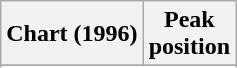<table class="wikitable">
<tr>
<th>Chart (1996)</th>
<th>Peak<br>position</th>
</tr>
<tr>
</tr>
<tr>
</tr>
<tr>
</tr>
<tr>
</tr>
</table>
